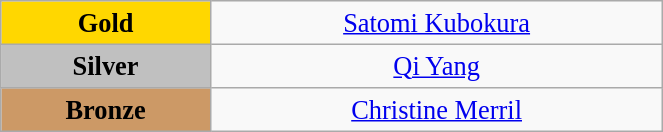<table class="wikitable" style=" text-align:center; font-size:110%;" width="35%">
<tr>
<td bgcolor="gold"><strong>Gold</strong></td>
<td><a href='#'>Satomi Kubokura</a> <br></td>
</tr>
<tr>
<td bgcolor="silver"><strong>Silver</strong></td>
<td><a href='#'>Qi Yang</a> <br></td>
</tr>
<tr>
<td bgcolor="CC9966"><strong>Bronze</strong></td>
<td><a href='#'>Christine Merril</a> <br></td>
</tr>
</table>
